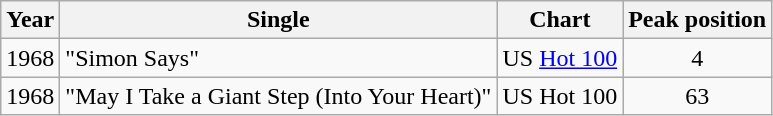<table class="wikitable">
<tr>
<th>Year</th>
<th>Single</th>
<th>Chart</th>
<th>Peak position</th>
</tr>
<tr>
<td>1968</td>
<td>"Simon Says"</td>
<td>US <a href='#'>Hot 100</a></td>
<td align="center">4</td>
</tr>
<tr>
<td>1968</td>
<td>"May I Take a Giant Step (Into Your Heart)"</td>
<td>US Hot 100</td>
<td align="center">63</td>
</tr>
</table>
